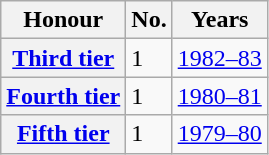<table class="wikitable plainrowheaders">
<tr>
<th scope=col>Honour</th>
<th scope=col>No.</th>
<th scope=col>Years</th>
</tr>
<tr>
<th scope=row><a href='#'>Third tier</a></th>
<td>1</td>
<td><a href='#'>1982–83</a></td>
</tr>
<tr>
<th scope=row><a href='#'>Fourth tier</a></th>
<td>1</td>
<td><a href='#'>1980–81</a></td>
</tr>
<tr>
<th scope=row><a href='#'>Fifth tier</a></th>
<td>1</td>
<td><a href='#'>1979–80</a></td>
</tr>
</table>
